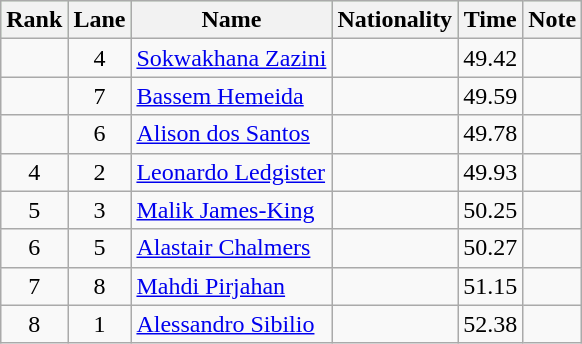<table class="wikitable sortable" style="text-align:center">
<tr bgcolor=ccffcc>
<th>Rank</th>
<th>Lane</th>
<th>Name</th>
<th>Nationality</th>
<th>Time</th>
<th>Note</th>
</tr>
<tr>
<td></td>
<td>4</td>
<td align=left><a href='#'>Sokwakhana Zazini</a></td>
<td align=left></td>
<td>49.42</td>
<td></td>
</tr>
<tr>
<td></td>
<td>7</td>
<td align=left><a href='#'>Bassem Hemeida</a></td>
<td align=left></td>
<td>49.59</td>
<td></td>
</tr>
<tr>
<td></td>
<td>6</td>
<td align=left><a href='#'>Alison dos Santos</a></td>
<td align=left></td>
<td>49.78</td>
<td></td>
</tr>
<tr>
<td>4</td>
<td>2</td>
<td align=left><a href='#'>Leonardo Ledgister</a></td>
<td align=left></td>
<td>49.93</td>
<td></td>
</tr>
<tr>
<td>5</td>
<td>3</td>
<td align=left><a href='#'>Malik James-King</a></td>
<td align=left></td>
<td>50.25</td>
<td></td>
</tr>
<tr>
<td>6</td>
<td>5</td>
<td align=left><a href='#'>Alastair Chalmers</a></td>
<td align=left></td>
<td>50.27</td>
<td></td>
</tr>
<tr>
<td>7</td>
<td>8</td>
<td align=left><a href='#'>Mahdi Pirjahan</a></td>
<td align=left></td>
<td>51.15</td>
<td></td>
</tr>
<tr>
<td>8</td>
<td>1</td>
<td align=left><a href='#'>Alessandro Sibilio</a></td>
<td align=left></td>
<td>52.38</td>
<td></td>
</tr>
</table>
